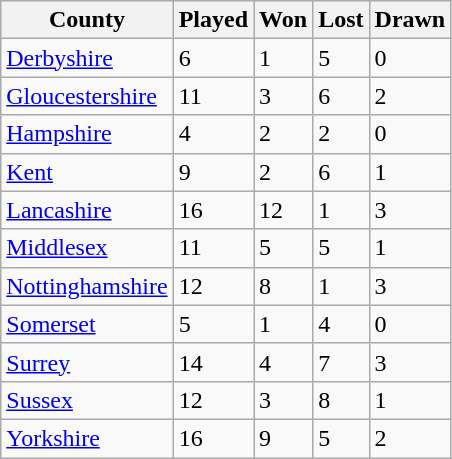<table class="wikitable sortable">
<tr>
<th>County</th>
<th>Played</th>
<th>Won</th>
<th>Lost</th>
<th>Drawn</th>
</tr>
<tr>
<td><a href='#'>Derbyshire</a></td>
<td>6</td>
<td>1</td>
<td>5</td>
<td>0</td>
</tr>
<tr>
<td><a href='#'>Gloucestershire</a></td>
<td>11</td>
<td>3</td>
<td>6</td>
<td>2</td>
</tr>
<tr>
<td><a href='#'>Hampshire</a></td>
<td>4</td>
<td>2</td>
<td>2</td>
<td>0</td>
</tr>
<tr>
<td><a href='#'>Kent</a></td>
<td>9</td>
<td>2</td>
<td>6</td>
<td>1</td>
</tr>
<tr>
<td><a href='#'>Lancashire</a></td>
<td>16</td>
<td>12</td>
<td>1</td>
<td>3</td>
</tr>
<tr>
<td><a href='#'>Middlesex</a></td>
<td>11</td>
<td>5</td>
<td>5</td>
<td>1</td>
</tr>
<tr>
<td><a href='#'>Nottinghamshire</a></td>
<td>12</td>
<td>8</td>
<td>1</td>
<td>3</td>
</tr>
<tr>
<td><a href='#'>Somerset</a></td>
<td>5</td>
<td>1</td>
<td>4</td>
<td>0</td>
</tr>
<tr>
<td><a href='#'>Surrey</a></td>
<td>14</td>
<td>4</td>
<td>7</td>
<td>3</td>
</tr>
<tr>
<td><a href='#'>Sussex</a></td>
<td>12</td>
<td>3</td>
<td>8</td>
<td>1</td>
</tr>
<tr>
<td><a href='#'>Yorkshire</a></td>
<td>16</td>
<td>9</td>
<td>5</td>
<td>2</td>
</tr>
</table>
